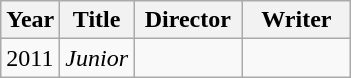<table class="wikitable">
<tr>
<th>Year</th>
<th>Title</th>
<th width=65>Director</th>
<th width=65>Writer</th>
</tr>
<tr>
<td>2011</td>
<td><em>Junior</em></td>
<td></td>
<td></td>
</tr>
</table>
